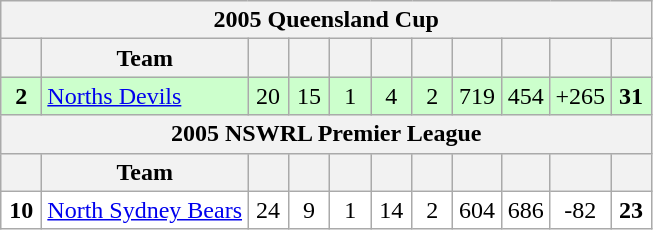<table class="wikitable" style="text-align:center;">
<tr>
<th colspan="11">2005 Queensland Cup</th>
</tr>
<tr>
<th width="20"></th>
<th>Team</th>
<th width="20"></th>
<th width="20"></th>
<th width="20"></th>
<th width="20"></th>
<th width="20"></th>
<th width="25"></th>
<th width="25"></th>
<th width="30"></th>
<th width="20"></th>
</tr>
<tr style="background: #ccffcc;">
<td><strong>2</strong></td>
<td style="text-align:left;"> <a href='#'>Norths Devils</a></td>
<td>20</td>
<td>15</td>
<td>1</td>
<td>4</td>
<td>2</td>
<td>719</td>
<td>454</td>
<td>+265</td>
<td><strong>31</strong></td>
</tr>
<tr>
<th colspan="11">2005 NSWRL Premier League</th>
</tr>
<tr>
<th width="20"></th>
<th>Team</th>
<th width="20"></th>
<th width="20"></th>
<th width="20"></th>
<th width="20"></th>
<th width="20"></th>
<th width="25"></th>
<th width="25"></th>
<th width="30"></th>
<th width="20"></th>
</tr>
<tr style="background: #ffffff;">
<td><strong>10</strong></td>
<td style="text-align:left;"> <a href='#'>North Sydney Bears</a></td>
<td>24</td>
<td>9</td>
<td>1</td>
<td>14</td>
<td>2</td>
<td>604</td>
<td>686</td>
<td>-82</td>
<td><strong>23</strong></td>
</tr>
</table>
